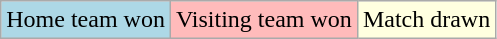<table class="wikitable">
<tr>
<td style="background:#ADD8E6;">Home team won</td>
<td style="background:#fbb;">Visiting team won</td>
<td style="background:#FFFFE0;">Match drawn</td>
</tr>
</table>
